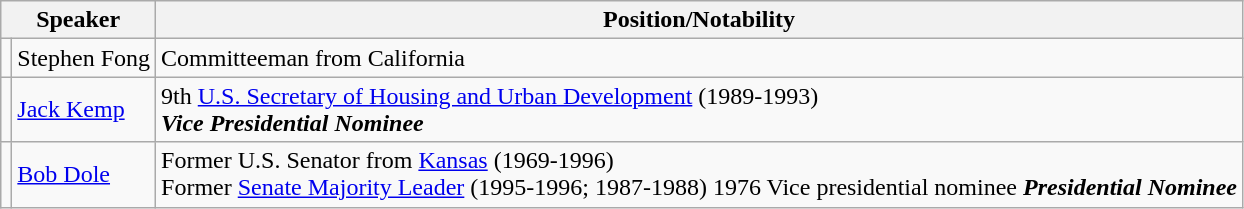<table class="wikitable">
<tr>
<th colspan="2">Speaker</th>
<th>Position/Notability</th>
</tr>
<tr>
<td></td>
<td>Stephen Fong</td>
<td>Committeeman from California</td>
</tr>
<tr>
<td></td>
<td><a href='#'>Jack Kemp</a></td>
<td>9th <a href='#'>U.S. Secretary of Housing and Urban Development</a> (1989-1993)<br><strong><em>Vice Presidential Nominee</em></strong></td>
</tr>
<tr>
<td></td>
<td><a href='#'>Bob Dole</a></td>
<td>Former U.S. Senator from <a href='#'>Kansas</a> (1969-1996)<br>Former <a href='#'>Senate Majority Leader</a> (1995-1996; 1987-1988)
1976 Vice presidential nominee
<strong><em>Presidential Nominee</em></strong></td>
</tr>
</table>
